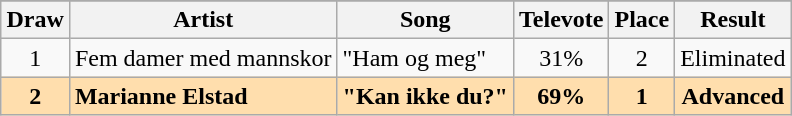<table class="sortable wikitable" style="margin: 1em auto 1em auto; text-align:center">
<tr>
</tr>
<tr>
<th>Draw</th>
<th>Artist</th>
<th>Song</th>
<th>Televote</th>
<th>Place</th>
<th>Result</th>
</tr>
<tr>
<td>1</td>
<td align="left">Fem damer med mannskor</td>
<td align="left">"Ham og meg"</td>
<td>31%</td>
<td>2</td>
<td>Eliminated</td>
</tr>
<tr style="font-weight:bold; background:navajowhite;">
<td>2</td>
<td align="left">Marianne Elstad</td>
<td align="left">"Kan ikke du?"</td>
<td>69%</td>
<td>1</td>
<td>Advanced</td>
</tr>
</table>
